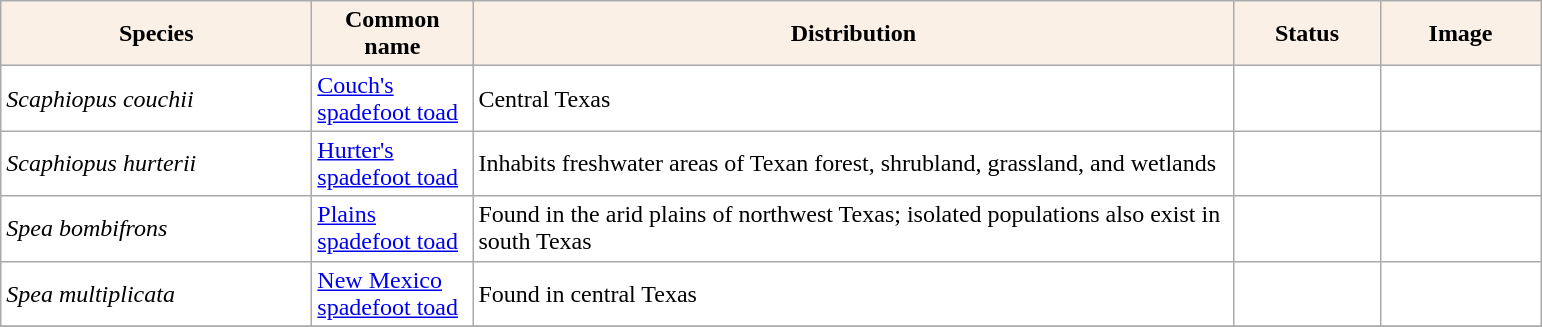<table class="sortable wikitable plainrowheaders" border="0" style="background:#ffffff" align="top" class="sortable wikitable">
<tr –>
<th scope="col" style="background-color:Linen; color:Black" width=200 px>Species</th>
<th scope="col" style="background-color:Linen; color:Black" width=100 px>Common name</th>
<th scope="col" style="background:Linen; color:Black" width=500 px>Distribution</th>
<th scope="col" style="background-color:Linen; color:Black" width=90 px>Status</th>
<th scope="col" style="background:Linen; color:Black" width=100 px>Image</th>
</tr>
<tr>
<td !scope="row" style="background:#ffffff"><em>Scaphiopus couchii</em></td>
<td><a href='#'>Couch's spadefoot toad</a></td>
<td>Central Texas</td>
<td style="text-align:center;"></td>
<td></td>
</tr>
<tr>
<td !scope="row" style="background:#ffffff"><em>Scaphiopus hurterii</em></td>
<td><a href='#'>Hurter's spadefoot toad</a></td>
<td>Inhabits freshwater areas of Texan forest, shrubland, grassland, and wetlands</td>
<td style="text-align:center;"></td>
<td></td>
</tr>
<tr>
<td !scope="row" style="background:#ffffff"><em>Spea bombifrons</em></td>
<td><a href='#'>Plains spadefoot toad</a></td>
<td>Found in the arid plains of northwest Texas; isolated populations also exist in south Texas</td>
<td style="text-align:center;"></td>
<td></td>
</tr>
<tr>
<td !scope="row" style="background:#ffffff"><em>Spea multiplicata</em></td>
<td><a href='#'>New Mexico spadefoot toad</a></td>
<td>Found in central Texas</td>
<td style="text-align:center;"></td>
<td></td>
</tr>
<tr>
</tr>
</table>
